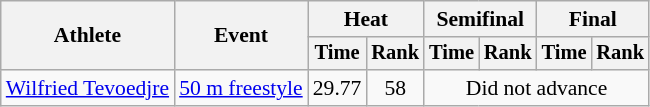<table class=wikitable style="font-size:90%">
<tr>
<th rowspan="2">Athlete</th>
<th rowspan="2">Event</th>
<th colspan="2">Heat</th>
<th colspan="2">Semifinal</th>
<th colspan="2">Final</th>
</tr>
<tr style="font-size:95%">
<th>Time</th>
<th>Rank</th>
<th>Time</th>
<th>Rank</th>
<th>Time</th>
<th>Rank</th>
</tr>
<tr align=center>
<td align=left><a href='#'>Wilfried Tevoedjre</a></td>
<td align=left><a href='#'>50 m freestyle</a></td>
<td>29.77</td>
<td>58</td>
<td colspan=4>Did not advance</td>
</tr>
</table>
